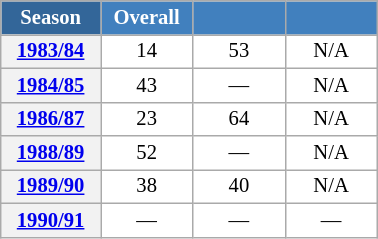<table class="wikitable" style="font-size:86%; text-align:center; border:grey solid 1px; border-collapse:collapse; background:#ffffff;">
<tr>
<th style="background-color:#369; color:white; width:60px;"> Season </th>
<th style="background-color:#4180be; color:white; width:55px;">Overall</th>
<th style="background-color:#4180be; color:white; width:55px;"></th>
<th style="background-color:#4180be; color:white; width:55px;"></th>
</tr>
<tr>
<th scope=row align=center><a href='#'>1983/84</a></th>
<td align=center>14</td>
<td align=center>53</td>
<td align=center>N/A</td>
</tr>
<tr>
<th scope=row align=center><a href='#'>1984/85</a></th>
<td align=center>43</td>
<td align=center>—</td>
<td align=center>N/A</td>
</tr>
<tr>
<th scope=row align=center><a href='#'>1986/87</a></th>
<td align=center>23</td>
<td align=center>64</td>
<td align=center>N/A</td>
</tr>
<tr>
<th scope=row align=center><a href='#'>1988/89</a></th>
<td align=center>52</td>
<td align=center>—</td>
<td align=center>N/A</td>
</tr>
<tr>
<th scope=row align=center><a href='#'>1989/90</a></th>
<td align=center>38</td>
<td align=center>40</td>
<td align=center>N/A</td>
</tr>
<tr>
<th scope=row align=center><a href='#'>1990/91</a></th>
<td align=center>—</td>
<td align=center>—</td>
<td align=center>—</td>
</tr>
</table>
